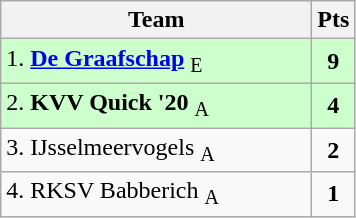<table class="wikitable" style="text-align:center; float:left; margin-right:1em">
<tr>
<th style="width:200px">Team</th>
<th width=20>Pts</th>
</tr>
<tr bgcolor=ccffcc>
<td align=left>1. <strong><a href='#'>De Graafschap</a></strong> <sub>E</sub></td>
<td><strong>9</strong></td>
</tr>
<tr bgcolor=ccffcc>
<td align=left>2. <strong>KVV Quick '20</strong> <sub>A</sub></td>
<td><strong>4</strong></td>
</tr>
<tr>
<td align=left>3. IJsselmeervogels <sub>A</sub></td>
<td><strong>2</strong></td>
</tr>
<tr>
<td align=left>4. RKSV Babberich <sub>A</sub></td>
<td><strong>1</strong></td>
</tr>
</table>
